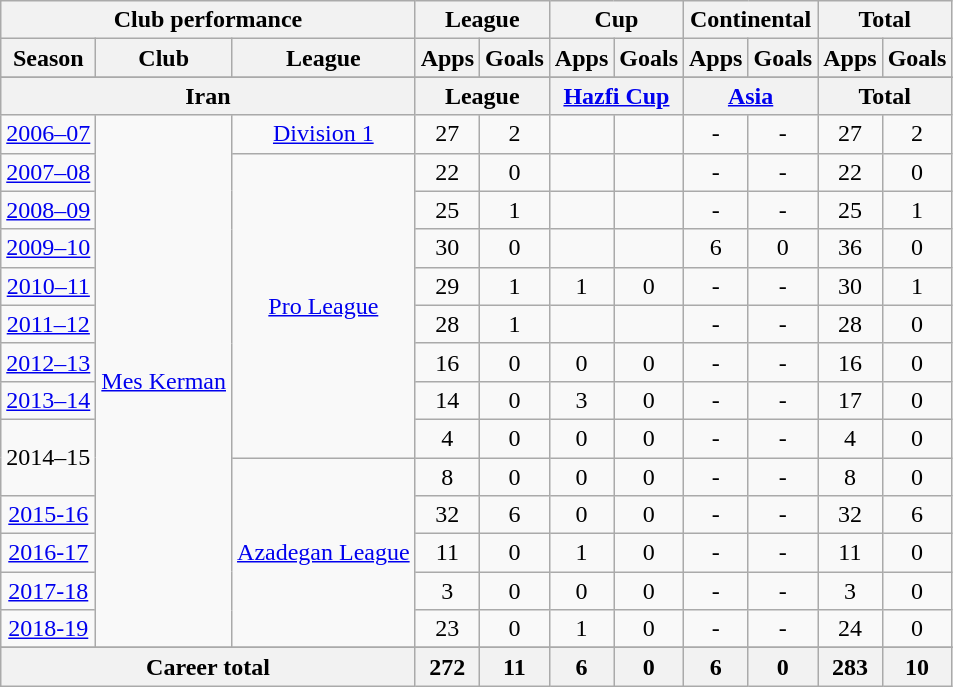<table class="wikitable" style="text-align:center">
<tr>
<th colspan=3>Club performance</th>
<th colspan=2>League</th>
<th colspan=2>Cup</th>
<th colspan=2>Continental</th>
<th colspan=2>Total</th>
</tr>
<tr>
<th>Season</th>
<th>Club</th>
<th>League</th>
<th>Apps</th>
<th>Goals</th>
<th>Apps</th>
<th>Goals</th>
<th>Apps</th>
<th>Goals</th>
<th>Apps</th>
<th>Goals</th>
</tr>
<tr>
</tr>
<tr>
<th colspan=3>Iran</th>
<th colspan=2>League</th>
<th colspan=2><a href='#'>Hazfi Cup</a></th>
<th colspan=2><a href='#'>Asia</a></th>
<th colspan=2>Total</th>
</tr>
<tr>
<td><a href='#'>2006–07</a></td>
<td rowspan="14"><a href='#'>Mes Kerman</a></td>
<td><a href='#'>Division 1</a></td>
<td>27</td>
<td>2</td>
<td></td>
<td></td>
<td>-</td>
<td>-</td>
<td>27</td>
<td>2</td>
</tr>
<tr>
<td><a href='#'>2007–08</a></td>
<td rowspan="8"><a href='#'>Pro League</a></td>
<td>22</td>
<td>0</td>
<td></td>
<td></td>
<td>-</td>
<td>-</td>
<td>22</td>
<td>0</td>
</tr>
<tr>
<td><a href='#'>2008–09</a></td>
<td>25</td>
<td>1</td>
<td></td>
<td></td>
<td>-</td>
<td>-</td>
<td>25</td>
<td>1</td>
</tr>
<tr>
<td><a href='#'>2009–10</a></td>
<td>30</td>
<td>0</td>
<td></td>
<td></td>
<td>6</td>
<td>0</td>
<td>36</td>
<td>0</td>
</tr>
<tr>
<td><a href='#'>2010–11</a></td>
<td>29</td>
<td>1</td>
<td>1</td>
<td>0</td>
<td>-</td>
<td>-</td>
<td>30</td>
<td>1</td>
</tr>
<tr>
<td><a href='#'>2011–12</a></td>
<td>28</td>
<td>1</td>
<td></td>
<td></td>
<td>-</td>
<td>-</td>
<td>28</td>
<td>0</td>
</tr>
<tr>
<td><a href='#'>2012–13</a></td>
<td>16</td>
<td>0</td>
<td>0</td>
<td>0</td>
<td>-</td>
<td>-</td>
<td>16</td>
<td>0</td>
</tr>
<tr>
<td><a href='#'>2013–14</a></td>
<td>14</td>
<td>0</td>
<td>3</td>
<td>0</td>
<td>-</td>
<td>-</td>
<td>17</td>
<td>0</td>
</tr>
<tr>
<td rowspan="2">2014–15</td>
<td>4</td>
<td>0</td>
<td>0</td>
<td>0</td>
<td>-</td>
<td>-</td>
<td>4</td>
<td>0</td>
</tr>
<tr>
<td rowspan="5"><a href='#'>Azadegan League</a></td>
<td>8</td>
<td>0</td>
<td>0</td>
<td>0</td>
<td>-</td>
<td>-</td>
<td>8</td>
<td>0</td>
</tr>
<tr>
<td><a href='#'>2015-16</a></td>
<td>32</td>
<td>6</td>
<td>0</td>
<td>0</td>
<td>-</td>
<td>-</td>
<td>32</td>
<td>6</td>
</tr>
<tr>
<td><a href='#'>2016-17</a></td>
<td>11</td>
<td>0</td>
<td>1</td>
<td>0</td>
<td>-</td>
<td>-</td>
<td>11</td>
<td>0</td>
</tr>
<tr>
<td><a href='#'>2017-18</a></td>
<td>3</td>
<td>0</td>
<td>0</td>
<td>0</td>
<td>-</td>
<td>-</td>
<td>3</td>
<td>0</td>
</tr>
<tr>
<td><a href='#'>2018-19</a></td>
<td>23</td>
<td>0</td>
<td>1</td>
<td>0</td>
<td>-</td>
<td>-</td>
<td>24</td>
<td>0</td>
</tr>
<tr>
</tr>
<tr>
<th colspan=3>Career total</th>
<th>272</th>
<th>11</th>
<th>6</th>
<th>0</th>
<th>6</th>
<th>0</th>
<th>283</th>
<th>10</th>
</tr>
</table>
